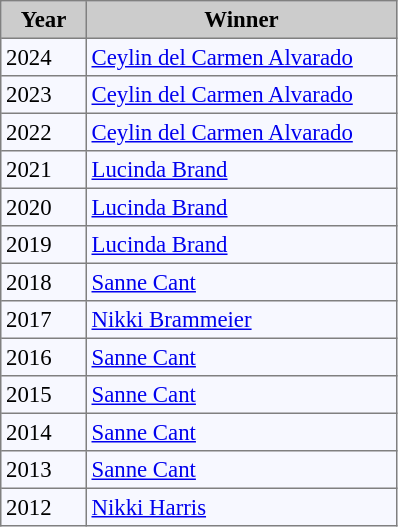<table bgcolor="#f7f8ff" cellpadding="3" cellspacing="0" border="1" style="font-size: 95%; border: gray solid 1px; border-collapse: collapse;">
<tr bgcolor="#CCCCCC">
<td align="center" width="50"><strong>Year</strong></td>
<td align="center" width="200"><strong>Winner</strong></td>
</tr>
<tr align="left">
<td>2024</td>
<td> <a href='#'>Ceylin del Carmen Alvarado</a></td>
</tr>
<tr align="left">
<td>2023</td>
<td> <a href='#'>Ceylin del Carmen Alvarado</a></td>
</tr>
<tr align="left">
<td>2022</td>
<td> <a href='#'>Ceylin del Carmen Alvarado</a></td>
</tr>
<tr align="left">
<td>2021</td>
<td> <a href='#'>Lucinda Brand</a></td>
</tr>
<tr align="left">
<td>2020</td>
<td> <a href='#'>Lucinda Brand</a></td>
</tr>
<tr align="left">
<td>2019</td>
<td> <a href='#'>Lucinda Brand</a></td>
</tr>
<tr align="left">
<td>2018</td>
<td> <a href='#'>Sanne Cant</a></td>
</tr>
<tr align="left">
<td>2017</td>
<td> <a href='#'>Nikki Brammeier</a></td>
</tr>
<tr align="left">
<td>2016</td>
<td> <a href='#'>Sanne Cant</a></td>
</tr>
<tr align="left">
<td>2015</td>
<td> <a href='#'>Sanne Cant</a></td>
</tr>
<tr align="left">
<td>2014</td>
<td> <a href='#'>Sanne Cant</a></td>
</tr>
<tr align="left">
<td>2013</td>
<td> <a href='#'>Sanne Cant</a></td>
</tr>
<tr align="left">
<td>2012</td>
<td> <a href='#'>Nikki Harris</a></td>
</tr>
</table>
